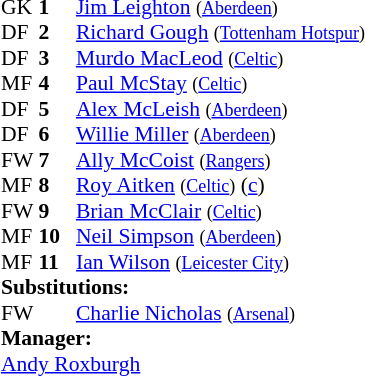<table style="font-size:90%; margin:0.2em auto;" cellspacing="0" cellpadding="0">
<tr>
<th width="25"></th>
<th width="25"></th>
</tr>
<tr>
<td>GK</td>
<td><strong>1</strong></td>
<td><a href='#'>Jim Leighton</a> <small>(<a href='#'>Aberdeen</a>)</small></td>
</tr>
<tr>
<td>DF</td>
<td><strong>2</strong></td>
<td><a href='#'>Richard Gough</a> <small>(<a href='#'>Tottenham Hotspur</a>)</small></td>
</tr>
<tr>
<td>DF</td>
<td><strong>3</strong></td>
<td><a href='#'>Murdo MacLeod</a> <small>(<a href='#'>Celtic</a>)</small></td>
</tr>
<tr>
<td>MF</td>
<td><strong>4</strong></td>
<td><a href='#'>Paul McStay</a> <small>(<a href='#'>Celtic</a>)</small></td>
</tr>
<tr>
<td>DF</td>
<td><strong>5</strong></td>
<td><a href='#'>Alex McLeish</a> <small>(<a href='#'>Aberdeen</a>)</small></td>
</tr>
<tr>
<td>DF</td>
<td><strong>6</strong></td>
<td><a href='#'>Willie Miller</a> <small>(<a href='#'>Aberdeen</a>)</small></td>
</tr>
<tr>
<td>FW</td>
<td><strong>7</strong></td>
<td><a href='#'>Ally McCoist</a> <small>(<a href='#'>Rangers</a>)</small></td>
</tr>
<tr>
<td>MF</td>
<td><strong>8</strong></td>
<td><a href='#'>Roy Aitken</a> <small>(<a href='#'>Celtic</a>)</small> (<a href='#'>c</a>)</td>
</tr>
<tr>
<td>FW</td>
<td><strong>9</strong></td>
<td><a href='#'>Brian McClair</a> <small>(<a href='#'>Celtic</a>)</small></td>
<td></td>
<td></td>
</tr>
<tr>
<td>MF</td>
<td><strong>10</strong></td>
<td><a href='#'>Neil Simpson</a> <small>(<a href='#'>Aberdeen</a>)</small></td>
</tr>
<tr>
<td>MF</td>
<td><strong>11</strong></td>
<td><a href='#'>Ian Wilson</a> <small>(<a href='#'>Leicester City</a>)</small></td>
</tr>
<tr>
<td colspan=3><strong>Substitutions:</strong></td>
</tr>
<tr>
<td>FW</td>
<td><strong></strong></td>
<td><a href='#'>Charlie Nicholas</a> <small>(<a href='#'>Arsenal</a>)</small></td>
<td></td>
<td></td>
</tr>
<tr>
<td colspan=3><strong>Manager:</strong></td>
</tr>
<tr>
<td colspan=4><a href='#'>Andy Roxburgh</a></td>
</tr>
</table>
